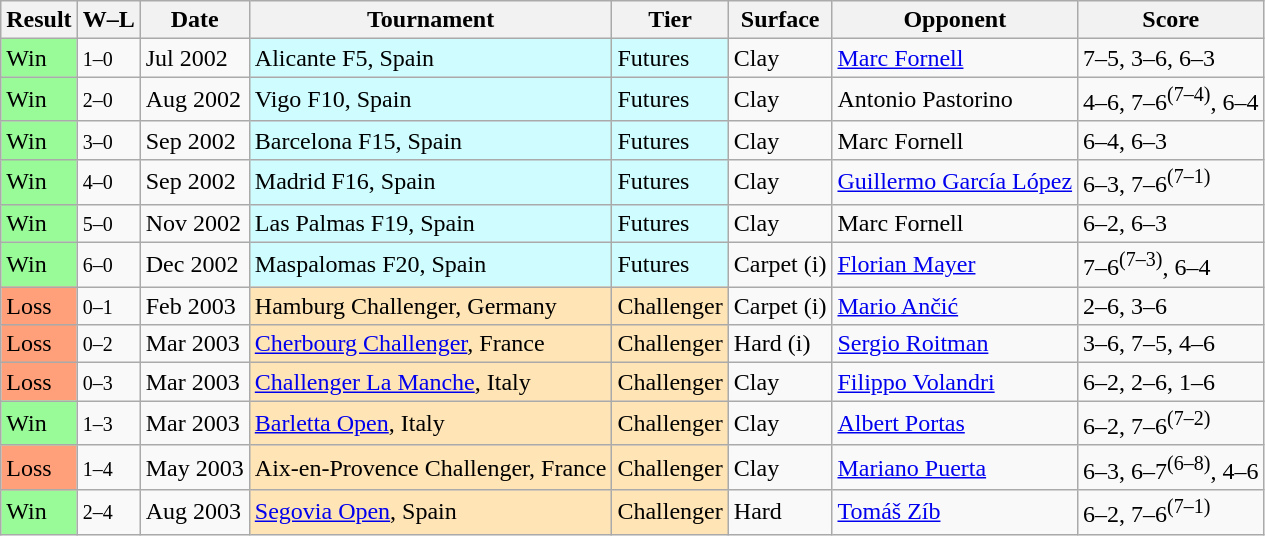<table class="sortable wikitable">
<tr>
<th>Result</th>
<th class="unsortable">W–L</th>
<th>Date</th>
<th>Tournament</th>
<th>Tier</th>
<th>Surface</th>
<th>Opponent</th>
<th class="unsortable">Score</th>
</tr>
<tr>
<td style="background:#98fb98;">Win</td>
<td><small>1–0</small></td>
<td>Jul 2002</td>
<td style="background:#CFFCFF;">Alicante F5, Spain</td>
<td style="background:#CFFCFF;">Futures</td>
<td>Clay</td>
<td> <a href='#'>Marc Fornell</a></td>
<td>7–5, 3–6, 6–3</td>
</tr>
<tr>
<td style="background:#98fb98;">Win</td>
<td><small>2–0</small></td>
<td>Aug 2002</td>
<td style="background:#CFFCFF;">Vigo F10, Spain</td>
<td style="background:#CFFCFF;">Futures</td>
<td>Clay</td>
<td> Antonio Pastorino</td>
<td>4–6, 7–6<sup>(7–4)</sup>, 6–4</td>
</tr>
<tr>
<td style="background:#98fb98;">Win</td>
<td><small>3–0</small></td>
<td>Sep 2002</td>
<td style="background:#CFFCFF;">Barcelona F15, Spain</td>
<td style="background:#CFFCFF;">Futures</td>
<td>Clay</td>
<td> Marc Fornell</td>
<td>6–4, 6–3</td>
</tr>
<tr>
<td style="background:#98fb98;">Win</td>
<td><small>4–0</small></td>
<td>Sep 2002</td>
<td style="background:#CFFCFF;">Madrid F16, Spain</td>
<td style="background:#CFFCFF;">Futures</td>
<td>Clay</td>
<td> <a href='#'>Guillermo García López</a></td>
<td>6–3, 7–6<sup>(7–1)</sup></td>
</tr>
<tr>
<td style="background:#98fb98;">Win</td>
<td><small>5–0</small></td>
<td>Nov 2002</td>
<td style="background:#CFFCFF;">Las Palmas F19, Spain</td>
<td style="background:#CFFCFF;">Futures</td>
<td>Clay</td>
<td> Marc Fornell</td>
<td>6–2, 6–3</td>
</tr>
<tr>
<td style="background:#98fb98;">Win</td>
<td><small>6–0</small></td>
<td>Dec 2002</td>
<td style="background:#CFFCFF;">Maspalomas F20, Spain</td>
<td style="background:#CFFCFF;">Futures</td>
<td>Carpet (i)</td>
<td> <a href='#'>Florian Mayer</a></td>
<td>7–6<sup>(7–3)</sup>, 6–4</td>
</tr>
<tr>
<td style="background:#ffa07a;">Loss</td>
<td><small>0–1</small></td>
<td>Feb 2003</td>
<td style="background:moccasin;">Hamburg Challenger, Germany</td>
<td style="background:moccasin;">Challenger</td>
<td>Carpet (i)</td>
<td> <a href='#'>Mario Ančić</a></td>
<td>2–6, 3–6</td>
</tr>
<tr>
<td style="background:#ffa07a;">Loss</td>
<td><small>0–2</small></td>
<td>Mar 2003</td>
<td style="background:moccasin;"><a href='#'>Cherbourg Challenger</a>, France</td>
<td style="background:moccasin;">Challenger</td>
<td>Hard (i)</td>
<td> <a href='#'>Sergio Roitman</a></td>
<td>3–6, 7–5, 4–6</td>
</tr>
<tr>
<td style="background:#ffa07a;">Loss</td>
<td><small>0–3</small></td>
<td>Mar 2003</td>
<td style="background:moccasin;"><a href='#'>Challenger La Manche</a>, Italy</td>
<td style="background:moccasin;">Challenger</td>
<td>Clay</td>
<td> <a href='#'>Filippo Volandri</a></td>
<td>6–2, 2–6, 1–6</td>
</tr>
<tr>
<td style="background:#98fb98;">Win</td>
<td><small>1–3</small></td>
<td>Mar 2003</td>
<td style="background:moccasin;"><a href='#'>Barletta Open</a>, Italy</td>
<td style="background:moccasin;">Challenger</td>
<td>Clay</td>
<td> <a href='#'>Albert Portas</a></td>
<td>6–2, 7–6<sup>(7–2)</sup></td>
</tr>
<tr>
<td style="background:#ffa07a;">Loss</td>
<td><small>1–4</small></td>
<td>May 2003</td>
<td style="background:moccasin;">Aix-en-Provence Challenger, France</td>
<td style="background:moccasin;">Challenger</td>
<td>Clay</td>
<td> <a href='#'>Mariano Puerta</a></td>
<td>6–3, 6–7<sup>(6–8)</sup>, 4–6</td>
</tr>
<tr>
<td style="background:#98fb98;">Win</td>
<td><small>2–4</small></td>
<td>Aug 2003</td>
<td style="background:moccasin;"><a href='#'>Segovia Open</a>, Spain</td>
<td style="background:moccasin;">Challenger</td>
<td>Hard</td>
<td> <a href='#'>Tomáš Zíb</a></td>
<td>6–2, 7–6<sup>(7–1)</sup></td>
</tr>
</table>
